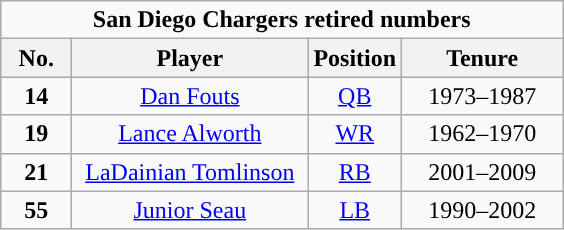<table class="wikitable sortable" style="text-align:center">
<tr>
<td colspan="4"><strong>San Diego Chargers retired numbers</strong></td>
</tr>
<tr>
<th style="width:40px; ">No.</th>
<th style="width:150px; ">Player</th>
<th style="width:40px; ">Position</th>
<th style="width:100px; ">Tenure</th>
</tr>
<tr>
<td><strong>14</strong></td>
<td><a href='#'>Dan Fouts</a></td>
<td><a href='#'>QB</a></td>
<td>1973–1987</td>
</tr>
<tr>
<td><strong>19</strong></td>
<td><a href='#'>Lance Alworth</a></td>
<td><a href='#'>WR</a></td>
<td>1962–1970</td>
</tr>
<tr>
<td><strong>21</strong></td>
<td><a href='#'>LaDainian Tomlinson</a></td>
<td><a href='#'>RB</a></td>
<td>2001–2009</td>
</tr>
<tr>
<td><strong>55</strong></td>
<td><a href='#'>Junior Seau</a></td>
<td><a href='#'>LB</a></td>
<td>1990–2002</td>
</tr>
</table>
